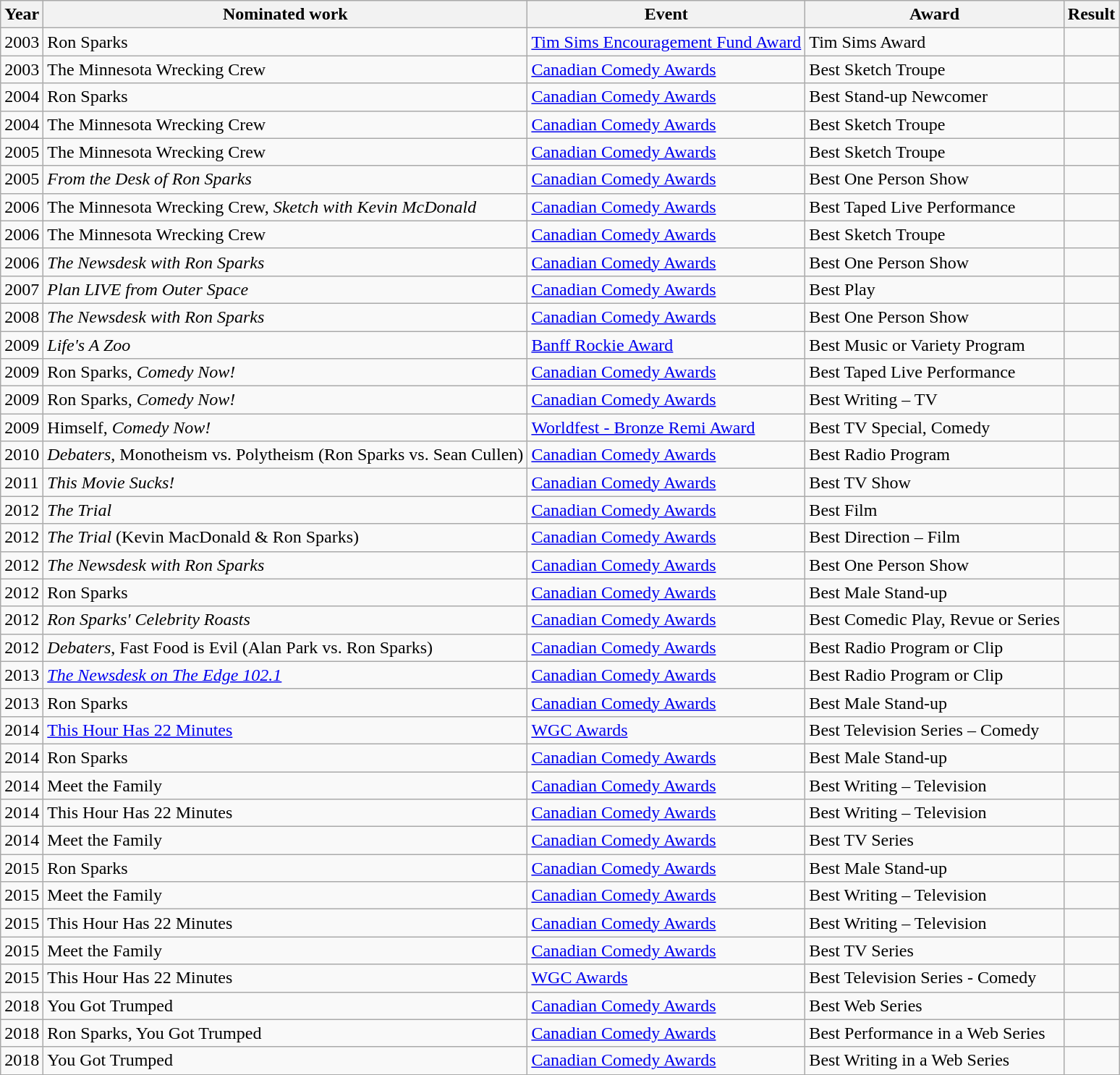<table class="wikitable">
<tr>
<th style="text-align:center;">Year</th>
<th style="text-align:center;">Nominated work</th>
<th style="text-align:center;">Event</th>
<th style="text-align:center;">Award</th>
<th style="text-align:center;">Result</th>
</tr>
<tr>
<td>2003</td>
<td>Ron Sparks</td>
<td><a href='#'>Tim Sims Encouragement Fund Award</a></td>
<td>Tim Sims Award</td>
<td></td>
</tr>
<tr>
<td>2003</td>
<td>The Minnesota Wrecking Crew</td>
<td><a href='#'>Canadian Comedy Awards</a></td>
<td>Best Sketch Troupe</td>
<td></td>
</tr>
<tr>
<td>2004</td>
<td>Ron Sparks</td>
<td><a href='#'>Canadian Comedy Awards</a></td>
<td>Best Stand-up Newcomer</td>
<td></td>
</tr>
<tr>
<td>2004</td>
<td>The Minnesota Wrecking Crew</td>
<td><a href='#'>Canadian Comedy Awards</a></td>
<td>Best Sketch Troupe</td>
<td></td>
</tr>
<tr>
<td>2005</td>
<td>The Minnesota Wrecking Crew</td>
<td><a href='#'>Canadian Comedy Awards</a></td>
<td>Best Sketch Troupe</td>
<td></td>
</tr>
<tr>
<td>2005</td>
<td><em>From the Desk of Ron Sparks</em></td>
<td><a href='#'>Canadian Comedy Awards</a></td>
<td>Best One Person Show</td>
<td></td>
</tr>
<tr>
<td>2006</td>
<td>The Minnesota Wrecking Crew, <em>Sketch with Kevin McDonald</em></td>
<td><a href='#'>Canadian Comedy Awards</a></td>
<td>Best Taped Live Performance</td>
<td></td>
</tr>
<tr>
<td>2006</td>
<td>The Minnesota Wrecking Crew</td>
<td><a href='#'>Canadian Comedy Awards</a></td>
<td>Best Sketch Troupe</td>
<td></td>
</tr>
<tr>
<td>2006</td>
<td><em>The Newsdesk with Ron Sparks</em></td>
<td><a href='#'>Canadian Comedy Awards</a></td>
<td>Best One Person Show</td>
<td></td>
</tr>
<tr>
<td>2007</td>
<td><em>Plan LIVE from Outer Space</em></td>
<td><a href='#'>Canadian Comedy Awards</a></td>
<td>Best Play</td>
<td></td>
</tr>
<tr>
<td>2008</td>
<td><em>The Newsdesk with Ron Sparks</em></td>
<td><a href='#'>Canadian Comedy Awards</a></td>
<td>Best One Person Show</td>
<td></td>
</tr>
<tr>
<td>2009</td>
<td><em>Life's A Zoo</em></td>
<td><a href='#'>Banff Rockie Award</a></td>
<td>Best Music or Variety Program</td>
<td></td>
</tr>
<tr>
<td>2009</td>
<td>Ron Sparks, <em>Comedy Now!</em></td>
<td><a href='#'>Canadian Comedy Awards</a></td>
<td>Best Taped Live Performance</td>
<td></td>
</tr>
<tr>
<td>2009</td>
<td>Ron Sparks, <em>Comedy Now!</em></td>
<td><a href='#'>Canadian Comedy Awards</a></td>
<td>Best Writing – TV</td>
<td></td>
</tr>
<tr>
<td>2009</td>
<td>Himself, <em>Comedy Now!</em></td>
<td><a href='#'>Worldfest - Bronze Remi Award</a></td>
<td>Best TV Special, Comedy</td>
<td></td>
</tr>
<tr>
<td>2010</td>
<td><em>Debaters</em>, Monotheism vs. Polytheism (Ron Sparks vs. Sean Cullen)</td>
<td><a href='#'>Canadian Comedy Awards</a></td>
<td>Best Radio Program</td>
<td></td>
</tr>
<tr>
<td>2011</td>
<td><em>This Movie Sucks!</em></td>
<td><a href='#'>Canadian Comedy Awards</a></td>
<td>Best TV Show</td>
<td></td>
</tr>
<tr>
<td>2012</td>
<td><em>The Trial</em></td>
<td><a href='#'>Canadian Comedy Awards</a></td>
<td>Best Film</td>
<td></td>
</tr>
<tr>
<td>2012</td>
<td><em>The Trial</em> (Kevin MacDonald & Ron Sparks)</td>
<td><a href='#'>Canadian Comedy Awards</a></td>
<td>Best Direction – Film</td>
<td></td>
</tr>
<tr>
<td>2012</td>
<td><em>The Newsdesk with Ron Sparks</em></td>
<td><a href='#'>Canadian Comedy Awards</a></td>
<td>Best One Person Show</td>
<td></td>
</tr>
<tr>
<td>2012</td>
<td>Ron Sparks</td>
<td><a href='#'>Canadian Comedy Awards</a></td>
<td>Best Male Stand-up</td>
<td></td>
</tr>
<tr>
<td>2012</td>
<td><em>Ron Sparks' Celebrity Roasts</em></td>
<td><a href='#'>Canadian Comedy Awards</a></td>
<td>Best Comedic Play, Revue or Series</td>
<td></td>
</tr>
<tr>
<td>2012</td>
<td><em>Debaters</em>, Fast Food is Evil (Alan Park vs. Ron Sparks)</td>
<td><a href='#'>Canadian Comedy Awards</a></td>
<td>Best Radio Program or Clip</td>
<td></td>
</tr>
<tr>
<td>2013</td>
<td><em><a href='#'>The Newsdesk on The Edge 102.1</a></em></td>
<td><a href='#'>Canadian Comedy Awards</a></td>
<td>Best Radio Program or Clip</td>
<td></td>
</tr>
<tr>
<td>2013</td>
<td>Ron Sparks</td>
<td><a href='#'>Canadian Comedy Awards</a></td>
<td>Best Male Stand-up</td>
<td></td>
</tr>
<tr>
<td>2014</td>
<td><a href='#'>This Hour Has 22 Minutes</a></td>
<td><a href='#'>WGC Awards</a></td>
<td>Best Television Series – Comedy</td>
<td></td>
</tr>
<tr>
<td>2014</td>
<td>Ron Sparks</td>
<td><a href='#'>Canadian Comedy Awards</a></td>
<td>Best Male Stand-up</td>
<td></td>
</tr>
<tr>
<td>2014</td>
<td>Meet the Family</td>
<td><a href='#'>Canadian Comedy Awards</a></td>
<td>Best Writing – Television</td>
<td></td>
</tr>
<tr>
<td>2014</td>
<td>This Hour Has 22 Minutes</td>
<td><a href='#'>Canadian Comedy Awards</a></td>
<td>Best Writing – Television</td>
<td></td>
</tr>
<tr>
<td>2014</td>
<td>Meet the Family</td>
<td><a href='#'>Canadian Comedy Awards</a></td>
<td>Best TV Series</td>
<td></td>
</tr>
<tr>
<td>2015</td>
<td>Ron Sparks</td>
<td><a href='#'>Canadian Comedy Awards</a></td>
<td>Best Male Stand-up</td>
<td></td>
</tr>
<tr>
<td>2015</td>
<td>Meet the Family</td>
<td><a href='#'>Canadian Comedy Awards</a></td>
<td>Best Writing – Television</td>
<td></td>
</tr>
<tr>
<td>2015</td>
<td>This Hour Has 22 Minutes</td>
<td><a href='#'>Canadian Comedy Awards</a></td>
<td>Best Writing – Television</td>
<td></td>
</tr>
<tr>
<td>2015</td>
<td>Meet the Family</td>
<td><a href='#'>Canadian Comedy Awards</a></td>
<td>Best TV Series</td>
<td></td>
</tr>
<tr>
<td>2015</td>
<td>This Hour Has 22 Minutes</td>
<td><a href='#'>WGC Awards</a></td>
<td>Best Television Series - Comedy</td>
<td></td>
</tr>
<tr>
<td>2018</td>
<td>You Got Trumped</td>
<td><a href='#'>Canadian Comedy Awards</a></td>
<td>Best Web Series</td>
<td></td>
</tr>
<tr>
<td>2018</td>
<td>Ron Sparks, You Got Trumped</td>
<td><a href='#'>Canadian Comedy Awards</a></td>
<td>Best Performance in a Web Series</td>
<td></td>
</tr>
<tr>
<td>2018</td>
<td>You Got Trumped</td>
<td><a href='#'>Canadian Comedy Awards</a></td>
<td>Best Writing in a Web Series</td>
<td></td>
</tr>
<tr>
</tr>
</table>
